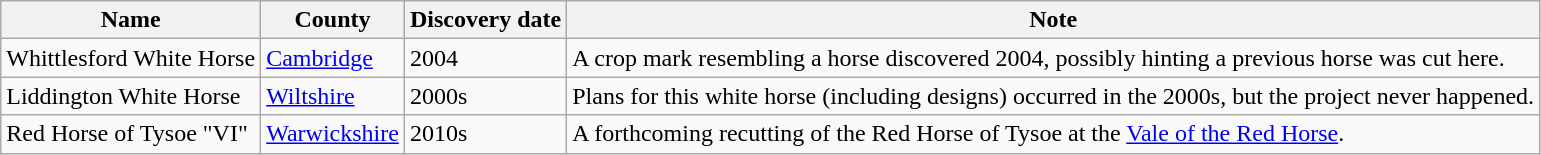<table class="wikitable">
<tr>
<th>Name</th>
<th>County</th>
<th>Discovery date</th>
<th>Note</th>
</tr>
<tr>
<td>Whittlesford White Horse</td>
<td><a href='#'>Cambridge</a></td>
<td>2004</td>
<td>A crop mark resembling a horse discovered 2004, possibly hinting a previous horse was cut here.</td>
</tr>
<tr>
<td>Liddington White Horse</td>
<td><a href='#'>Wiltshire</a></td>
<td>2000s</td>
<td>Plans for this white horse (including designs) occurred in the 2000s, but the project never happened.</td>
</tr>
<tr>
<td>Red Horse of Tysoe "VI"</td>
<td><a href='#'>Warwickshire</a></td>
<td>2010s</td>
<td>A forthcoming recutting of the Red Horse of Tysoe at the <a href='#'>Vale of the Red Horse</a>.</td>
</tr>
</table>
